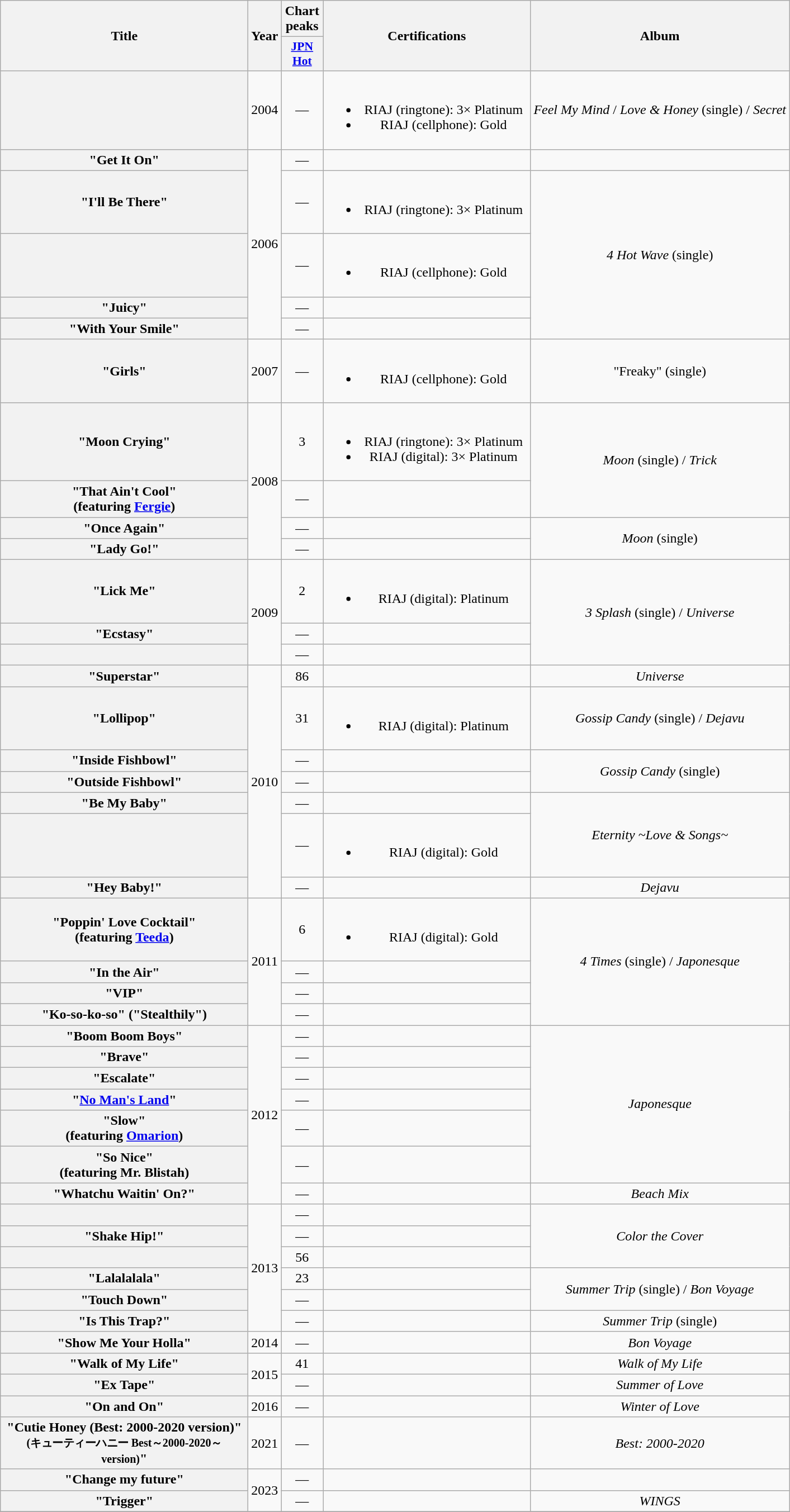<table class="wikitable plainrowheaders" style="text-align:center;">
<tr>
<th scope="col" rowspan="2" style="width:18em;">Title</th>
<th scope="col" rowspan="2">Year</th>
<th scope="col" colspan="1">Chart peaks</th>
<th scope="col" rowspan="2" style="width:15em;">Certifications</th>
<th scope="col" rowspan="2">Album</th>
</tr>
<tr>
<th style="width:3em;font-size:90%"><a href='#'>JPN Hot</a><br></th>
</tr>
<tr>
<th scope="row"></th>
<td>2004</td>
<td>—</td>
<td><br><ul><li>RIAJ <span>(ringtone)</span>: 3× Platinum</li><li>RIAJ <span>(cellphone)</span>: Gold</li></ul></td>
<td><em>Feel My Mind</em> / <em>Love & Honey</em> <span>(single)</span> / <em>Secret</em></td>
</tr>
<tr>
<th scope="row">"Get It On"</th>
<td rowspan="5">2006</td>
<td>—</td>
<td></td>
<td></td>
</tr>
<tr>
<th scope="row">"I'll Be There"</th>
<td>—</td>
<td><br><ul><li>RIAJ <span>(ringtone)</span>: 3× Platinum</li></ul></td>
<td rowspan="4"><em>4 Hot Wave</em> <span>(single)</span></td>
</tr>
<tr>
<th scope="row"></th>
<td>—</td>
<td><br><ul><li>RIAJ <span>(cellphone)</span>: Gold</li></ul></td>
</tr>
<tr>
<th scope="row">"Juicy"</th>
<td>—</td>
<td></td>
</tr>
<tr>
<th scope="row">"With Your Smile"</th>
<td>—</td>
<td></td>
</tr>
<tr>
<th scope="row">"Girls"</th>
<td>2007</td>
<td>—</td>
<td><br><ul><li>RIAJ <span>(cellphone)</span>: Gold</li></ul></td>
<td>"Freaky" <span>(single)</span></td>
</tr>
<tr>
<th scope="row">"Moon Crying"</th>
<td rowspan="4">2008</td>
<td>3</td>
<td><br><ul><li>RIAJ <span>(ringtone)</span>: 3× Platinum</li><li>RIAJ <span>(digital)</span>: 3× Platinum</li></ul></td>
<td rowspan="2"><em>Moon</em> <span>(single)</span> / <em>Trick</em></td>
</tr>
<tr>
<th scope="row">"That Ain't Cool"<br><span>(featuring <a href='#'>Fergie</a>)</span></th>
<td>—</td>
<td></td>
</tr>
<tr>
<th scope="row">"Once Again"</th>
<td>—</td>
<td></td>
<td rowspan="2"><em>Moon</em> <span>(single)</span></td>
</tr>
<tr>
<th scope="row">"Lady Go!"</th>
<td>—</td>
<td></td>
</tr>
<tr>
<th scope="row">"Lick Me"</th>
<td rowspan="3">2009</td>
<td>2</td>
<td><br><ul><li>RIAJ <span>(digital)</span>: Platinum</li></ul></td>
<td rowspan="3"><em>3 Splash</em> <span>(single)</span> / <em>Universe</em></td>
</tr>
<tr>
<th scope="row">"Ecstasy"</th>
<td>—</td>
<td></td>
</tr>
<tr>
<th scope="row"></th>
<td>—</td>
<td></td>
</tr>
<tr>
<th scope="row">"Superstar"</th>
<td rowspan="7">2010</td>
<td>86</td>
<td></td>
<td><em>Universe</em></td>
</tr>
<tr>
<th scope="row">"Lollipop"</th>
<td>31</td>
<td><br><ul><li>RIAJ <span>(digital)</span>: Platinum</li></ul></td>
<td><em>Gossip Candy</em> <span>(single)</span> / <em>Dejavu</em></td>
</tr>
<tr>
<th scope="row">"Inside Fishbowl"</th>
<td>—</td>
<td></td>
<td rowspan="2"><em>Gossip Candy</em> <span>(single)</span></td>
</tr>
<tr>
<th scope="row">"Outside Fishbowl"</th>
<td>—</td>
<td></td>
</tr>
<tr>
<th scope="row">"Be My Baby"</th>
<td>—</td>
<td></td>
<td rowspan="2"><em>Eternity ~Love & Songs~</em></td>
</tr>
<tr>
<th scope="row"></th>
<td>—</td>
<td><br><ul><li>RIAJ <span>(digital)</span>: Gold</li></ul></td>
</tr>
<tr>
<th scope="row">"Hey Baby!"</th>
<td>—</td>
<td></td>
<td><em>Dejavu</em></td>
</tr>
<tr>
<th scope="row">"Poppin' Love Cocktail"<br><span>(featuring <a href='#'>Teeda</a>)</span></th>
<td rowspan="4">2011</td>
<td>6</td>
<td><br><ul><li>RIAJ <span>(digital)</span>: Gold</li></ul></td>
<td rowspan="4"><em>4 Times</em> <span>(single)</span> / <em>Japonesque</em></td>
</tr>
<tr>
<th scope="row">"In the Air"</th>
<td>—</td>
<td></td>
</tr>
<tr>
<th scope="row">"VIP"</th>
<td>—</td>
<td></td>
</tr>
<tr>
<th scope="row">"Ko-so-ko-so" ("Stealthily")</th>
<td>—</td>
<td></td>
</tr>
<tr>
<th scope="row">"Boom Boom Boys"</th>
<td rowspan="7">2012</td>
<td>—</td>
<td></td>
<td rowspan="6"><em>Japonesque</em></td>
</tr>
<tr>
<th scope="row">"Brave"</th>
<td>—</td>
<td></td>
</tr>
<tr>
<th scope="row">"Escalate"</th>
<td>—</td>
<td></td>
</tr>
<tr>
<th scope="row">"<a href='#'>No Man's Land</a>"</th>
<td>—</td>
<td></td>
</tr>
<tr>
<th scope="row">"Slow"<br><span>(featuring <a href='#'>Omarion</a>)</span></th>
<td>—</td>
<td></td>
</tr>
<tr>
<th scope="row">"So Nice"<br><span>(featuring Mr. Blistah)</span></th>
<td>—</td>
<td></td>
</tr>
<tr>
<th scope="row">"Whatchu Waitin' On?"</th>
<td>—</td>
<td></td>
<td><em>Beach Mix</em></td>
</tr>
<tr>
<th scope="row"></th>
<td rowspan="6">2013</td>
<td>—</td>
<td></td>
<td rowspan="3"><em>Color the Cover</em></td>
</tr>
<tr>
<th scope="row">"Shake Hip!"</th>
<td>—</td>
<td></td>
</tr>
<tr>
<th scope="row"></th>
<td>56</td>
<td></td>
</tr>
<tr>
<th scope="row">"Lalalalala"</th>
<td>23</td>
<td></td>
<td rowspan="2"><em>Summer Trip</em> <span>(single)</span> / <em>Bon Voyage</em></td>
</tr>
<tr>
<th scope="row">"Touch Down"</th>
<td>—</td>
<td></td>
</tr>
<tr>
<th scope="row">"Is This Trap?"</th>
<td>—</td>
<td></td>
<td><em>Summer Trip</em> <span>(single)</span></td>
</tr>
<tr>
<th scope="row">"Show Me Your Holla"</th>
<td>2014</td>
<td>—</td>
<td></td>
<td><em>Bon Voyage</em></td>
</tr>
<tr>
<th scope="row">"Walk of My Life"</th>
<td rowspan="2">2015</td>
<td>41</td>
<td></td>
<td><em>Walk of My Life</em></td>
</tr>
<tr>
<th scope="row">"Ex Tape"</th>
<td>—</td>
<td></td>
<td><em>Summer of Love</em></td>
</tr>
<tr>
<th scope="row">"On and On"</th>
<td rowspan="1">2016</td>
<td>—</td>
<td></td>
<td><em>Winter of Love</em></td>
</tr>
<tr>
<th scope="row">"Cutie Honey (Best: 2000-2020 version)" <small>(キューティーハニー Best～2000-2020～ version)</small>"</th>
<td>2021</td>
<td>—</td>
<td></td>
<td><em>Best: 2000-2020</em></td>
</tr>
<tr>
<th scope="row">"Change my future"</th>
<td rowspan="2">2023</td>
<td>—</td>
<td></td>
<td></td>
</tr>
<tr>
<th scope="row">"Trigger"</th>
<td>—</td>
<td></td>
<td><em>WINGS</em></td>
</tr>
<tr>
</tr>
</table>
